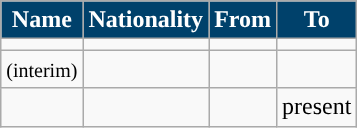<table class="wikitable plainrowheaders sortable">
<tr>
<th style="background:#00416B; color:#FFF; ">Name</th>
<th style="background:#00416B; color:#FFF; ">Nationality</th>
<th style="background:#00416B; color:#FFF; ">From</th>
<th style="background:#00416B; color:#FFF; ">To</th>
</tr>
<tr>
<td></td>
<td></td>
<td style="text-align:center;"></td>
<td style="text-align:center;"></td>
</tr>
<tr>
<td> <small>(interim)</small></td>
<td></td>
<td style="text-align:center;"></td>
<td style="text-align:center;"></td>
</tr>
<tr>
<td></td>
<td></td>
<td style="text-align:center;"></td>
<td style="text-align:center;">present</td>
</tr>
</table>
